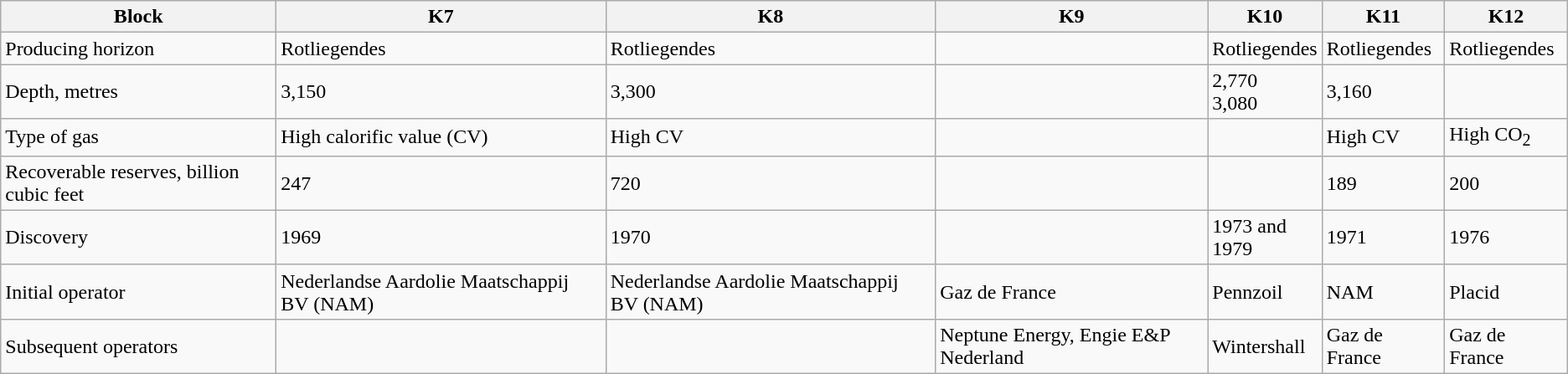<table class="wikitable">
<tr>
<th>Block</th>
<th>K7</th>
<th>K8</th>
<th>K9</th>
<th>K10</th>
<th>K11</th>
<th>K12</th>
</tr>
<tr>
<td>Producing horizon</td>
<td>Rotliegendes</td>
<td>Rotliegendes</td>
<td></td>
<td>Rotliegendes</td>
<td>Rotliegendes</td>
<td>Rotliegendes</td>
</tr>
<tr>
<td>Depth, metres</td>
<td>3,150</td>
<td>3,300</td>
<td></td>
<td>2,770<br>3,080</td>
<td>3,160</td>
<td></td>
</tr>
<tr>
<td>Type of gas</td>
<td>High calorific value (CV)</td>
<td>High CV</td>
<td></td>
<td></td>
<td>High CV</td>
<td>High CO<sub>2</sub></td>
</tr>
<tr>
<td>Recoverable reserves, billion  cubic feet</td>
<td>247</td>
<td>720</td>
<td></td>
<td></td>
<td>189</td>
<td>200</td>
</tr>
<tr>
<td>Discovery</td>
<td>1969</td>
<td>1970</td>
<td></td>
<td>1973 and<br>1979</td>
<td>1971</td>
<td>1976</td>
</tr>
<tr>
<td>Initial operator</td>
<td>Nederlandse Aardolie Maatschappij  BV (NAM)</td>
<td>Nederlandse Aardolie Maatschappij  BV (NAM)</td>
<td>Gaz de France</td>
<td>Pennzoil</td>
<td>NAM</td>
<td>Placid</td>
</tr>
<tr>
<td>Subsequent operators</td>
<td></td>
<td></td>
<td>Neptune Energy, Engie E&P  Nederland</td>
<td>Wintershall</td>
<td>Gaz de France</td>
<td>Gaz de France</td>
</tr>
</table>
